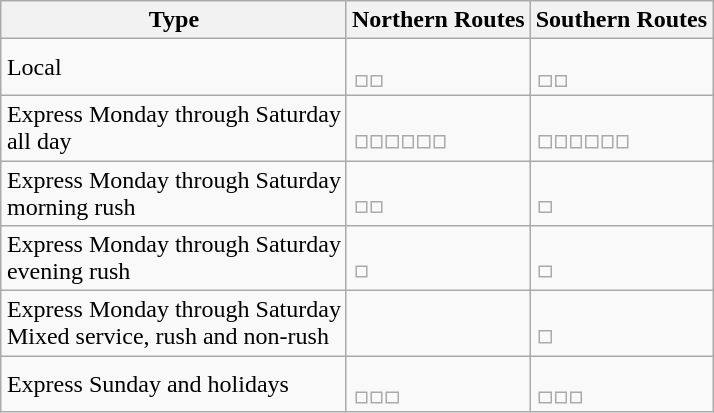<table class="wikitable" style="margin-left: auto; margin-right: auto; border: none;">
<tr>
<th>Type</th>
<th>Northern Routes</th>
<th>Southern Routes</th>
</tr>
<tr>
<td>Local</td>
<td><br><table style="border:0px;">
<tr>
<td></td>
<td></td>
</tr>
</table>
</td>
<td><br><table style="border:0px;">
<tr>
<td></td>
<td></td>
</tr>
</table>
</td>
</tr>
<tr>
<td>Express Monday through Saturday<br>all day</td>
<td><br><table style="border:0px;">
<tr>
<td></td>
<td></td>
<td></td>
<td></td>
<td></td>
<td></td>
</tr>
</table>
</td>
<td><br><table style="border:0px;">
<tr>
<td></td>
<td></td>
<td></td>
<td></td>
<td></td>
<td></td>
</tr>
</table>
</td>
</tr>
<tr>
<td>Express Monday through Saturday<br>morning rush</td>
<td><br><table style="border:0px;">
<tr>
<td></td>
<td></td>
</tr>
</table>
</td>
<td><br><table style="border:0px;">
<tr>
<td></td>
</tr>
</table>
</td>
</tr>
<tr>
<td>Express Monday through Saturday<br>evening rush</td>
<td><br><table style="border:0px;">
<tr>
<td></td>
</tr>
</table>
</td>
<td><br><table style="border:0px;">
<tr>
<td></td>
</tr>
</table>
</td>
</tr>
<tr>
<td>Express Monday through Saturday<br>Mixed service, rush and non-rush</td>
<td></td>
<td><br><table style="border:0px;">
<tr>
<td></td>
</tr>
</table>
</td>
</tr>
<tr>
<td>Express Sunday and holidays</td>
<td><br><table style="border:0px;">
<tr>
<td></td>
<td></td>
<td></td>
</tr>
</table>
</td>
<td><br><table style="border:0px;">
<tr>
<td></td>
<td></td>
<td></td>
</tr>
</table>
</td>
</tr>
</table>
